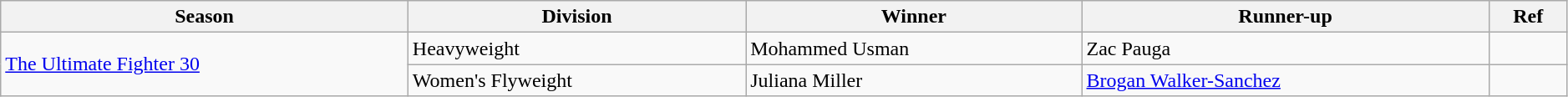<table class="wikitable" style="width:99%;">
<tr>
<th>Season</th>
<th>Division</th>
<th>Winner</th>
<th>Runner-up</th>
<th>Ref</th>
</tr>
<tr>
<td rowspan="2" style="text-align:left"><a href='#'>The Ultimate Fighter 30</a></td>
<td>Heavyweight</td>
<td>Mohammed Usman</td>
<td>Zac Pauga</td>
<td></td>
</tr>
<tr>
<td>Women's Flyweight</td>
<td>Juliana Miller</td>
<td><a href='#'>Brogan Walker-Sanchez</a></td>
<td></td>
</tr>
</table>
